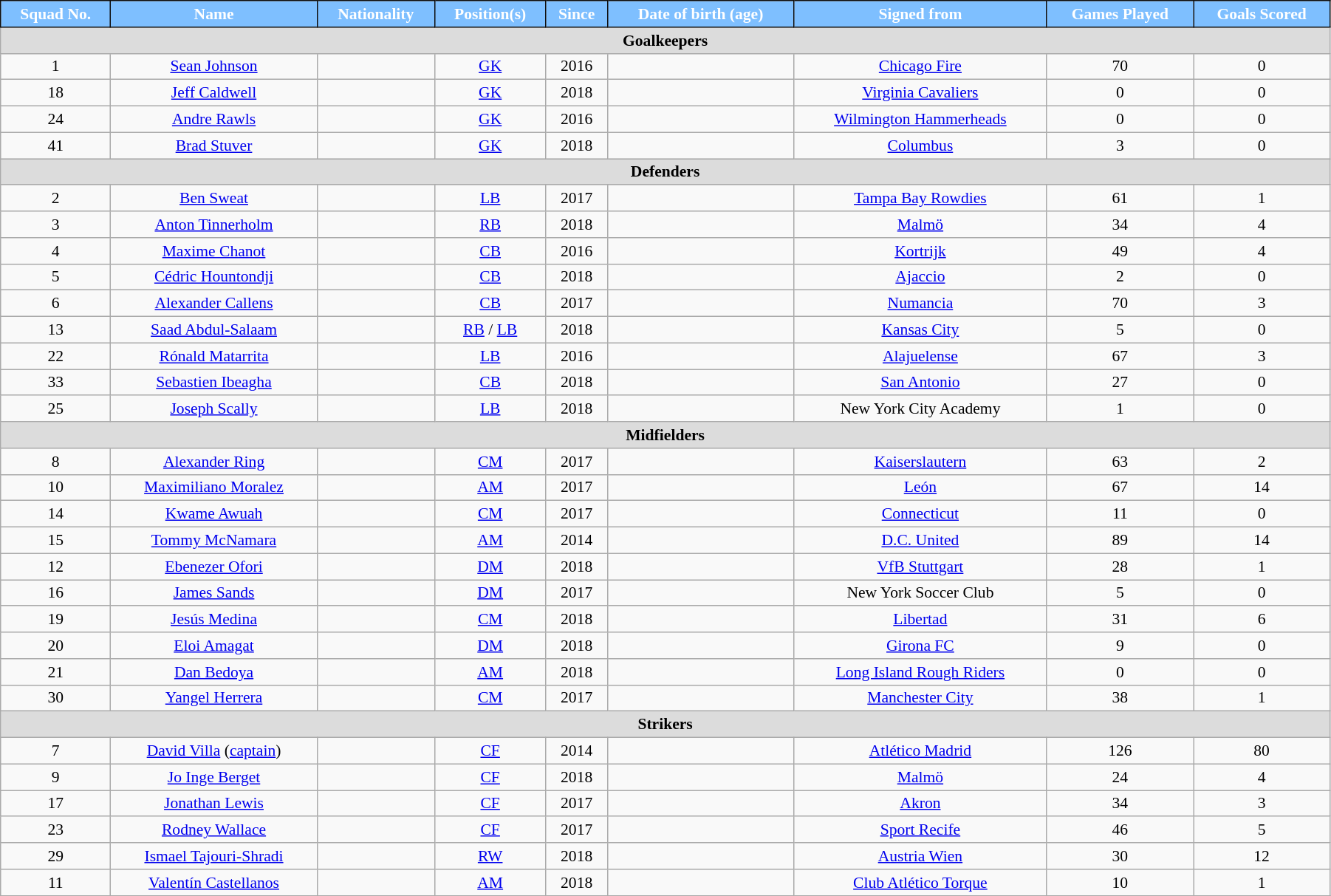<table class="wikitable" style="text-align:center; font-size:90%; width:95%;">
<tr>
<th style="background:#7EBFFF; color:#fff;  border:1px solid #0e0e0e; text-align:center;">Squad No.</th>
<th style="background:#7EBFFF; color:#fff;  border:1px solid #0e0e0e; text-align:center;">Name</th>
<th style="background:#7EBFFF; color:#fff;  border:1px solid #0e0e0e; text-align:center;">Nationality</th>
<th style="background:#7EBFFF; color:#fff;  border:1px solid #0e0e0e; text-align:center;">Position(s)</th>
<th style="background:#7EBFFF; color:#fff;  border:1px solid #0e0e0e; text-align:center;">Since</th>
<th style="background:#7EBFFF; color:#fff;  border:1px solid #0e0e0e; text-align:center;">Date of birth (age)</th>
<th style="background:#7EBFFF; color:#fff;  border:1px solid #0e0e0e; text-align:center;">Signed from</th>
<th style="background:#7EBFFF; color:#fff;  border:1px solid #0e0e0e; text-align:center;">Games Played</th>
<th style="background:#7EBFFF; color:#fff;  border:1px solid #0e0e0e; text-align:center;">Goals Scored</th>
</tr>
<tr>
<th colspan="9" style="background:#dcdcdc; text-align:center;">Goalkeepers</th>
</tr>
<tr>
<td>1</td>
<td><a href='#'>Sean Johnson</a></td>
<td></td>
<td><a href='#'>GK</a></td>
<td>2016</td>
<td></td>
<td> <a href='#'>Chicago Fire</a></td>
<td>70</td>
<td>0</td>
</tr>
<tr>
<td>18</td>
<td><a href='#'>Jeff Caldwell</a></td>
<td></td>
<td><a href='#'>GK</a></td>
<td>2018</td>
<td></td>
<td> <a href='#'>Virginia Cavaliers</a></td>
<td>0</td>
<td>0</td>
</tr>
<tr>
<td>24</td>
<td><a href='#'>Andre Rawls</a></td>
<td></td>
<td><a href='#'>GK</a></td>
<td>2016</td>
<td></td>
<td> <a href='#'>Wilmington Hammerheads</a></td>
<td>0</td>
<td>0</td>
</tr>
<tr>
<td>41</td>
<td><a href='#'>Brad Stuver</a></td>
<td></td>
<td><a href='#'>GK</a></td>
<td>2018</td>
<td></td>
<td> <a href='#'>Columbus</a></td>
<td>3</td>
<td>0</td>
</tr>
<tr>
<th colspan="9" style="background:#dcdcdc; text-align:center;"><strong>Defenders</strong></th>
</tr>
<tr>
<td>2</td>
<td><a href='#'>Ben Sweat</a></td>
<td></td>
<td><a href='#'>LB</a></td>
<td>2017</td>
<td></td>
<td> <a href='#'>Tampa Bay Rowdies</a></td>
<td>61</td>
<td>1</td>
</tr>
<tr>
<td>3</td>
<td><a href='#'>Anton Tinnerholm</a></td>
<td></td>
<td><a href='#'>RB</a></td>
<td>2018</td>
<td></td>
<td> <a href='#'>Malmö</a></td>
<td>34</td>
<td>4</td>
</tr>
<tr>
<td>4</td>
<td><a href='#'>Maxime Chanot</a></td>
<td></td>
<td><a href='#'>CB</a></td>
<td>2016</td>
<td></td>
<td> <a href='#'>Kortrijk</a></td>
<td>49</td>
<td>4</td>
</tr>
<tr>
<td>5</td>
<td><a href='#'>Cédric Hountondji</a></td>
<td></td>
<td><a href='#'>CB</a></td>
<td>2018</td>
<td></td>
<td> <a href='#'>Ajaccio</a></td>
<td>2</td>
<td>0</td>
</tr>
<tr>
<td>6</td>
<td><a href='#'>Alexander Callens</a></td>
<td></td>
<td><a href='#'>CB</a></td>
<td>2017</td>
<td></td>
<td> <a href='#'>Numancia</a></td>
<td>70</td>
<td>3</td>
</tr>
<tr>
<td>13</td>
<td><a href='#'>Saad Abdul-Salaam</a></td>
<td></td>
<td><a href='#'>RB</a> / <a href='#'>LB</a></td>
<td>2018</td>
<td></td>
<td> <a href='#'>Kansas City</a></td>
<td>5</td>
<td>0</td>
</tr>
<tr>
<td>22</td>
<td><a href='#'>Rónald Matarrita</a></td>
<td></td>
<td><a href='#'>LB</a></td>
<td>2016</td>
<td></td>
<td> <a href='#'>Alajuelense</a></td>
<td>67</td>
<td>3</td>
</tr>
<tr>
<td>33</td>
<td><a href='#'>Sebastien Ibeagha</a></td>
<td></td>
<td><a href='#'>CB</a></td>
<td>2018</td>
<td></td>
<td> <a href='#'>San Antonio</a></td>
<td>27</td>
<td>0</td>
</tr>
<tr>
<td>25</td>
<td><a href='#'>Joseph Scally</a></td>
<td></td>
<td><a href='#'>LB</a></td>
<td>2018</td>
<td></td>
<td> New York City Academy</td>
<td>1</td>
<td>0</td>
</tr>
<tr>
<th colspan="10" style="background:#dcdcdc; text-align:center;">Midfielders</th>
</tr>
<tr>
<td>8</td>
<td><a href='#'>Alexander Ring</a></td>
<td></td>
<td><a href='#'>CM</a></td>
<td>2017</td>
<td></td>
<td> <a href='#'>Kaiserslautern</a></td>
<td>63</td>
<td>2</td>
</tr>
<tr>
<td>10</td>
<td><a href='#'>Maximiliano Moralez</a></td>
<td></td>
<td><a href='#'>AM</a></td>
<td>2017</td>
<td></td>
<td> <a href='#'>León</a></td>
<td>67</td>
<td>14</td>
</tr>
<tr>
<td>14</td>
<td><a href='#'>Kwame Awuah</a></td>
<td></td>
<td><a href='#'>CM</a></td>
<td>2017</td>
<td></td>
<td> <a href='#'>Connecticut</a></td>
<td>11</td>
<td>0</td>
</tr>
<tr>
<td>15</td>
<td><a href='#'>Tommy McNamara</a></td>
<td></td>
<td><a href='#'>AM</a></td>
<td>2014</td>
<td></td>
<td> <a href='#'>D.C. United</a></td>
<td>89</td>
<td>14</td>
</tr>
<tr>
<td>12</td>
<td><a href='#'>Ebenezer Ofori</a></td>
<td></td>
<td><a href='#'>DM</a></td>
<td>2018</td>
<td></td>
<td> <a href='#'>VfB Stuttgart</a></td>
<td>28</td>
<td>1</td>
</tr>
<tr>
<td>16</td>
<td><a href='#'>James Sands</a></td>
<td></td>
<td><a href='#'>DM</a></td>
<td>2017</td>
<td></td>
<td> New York Soccer Club</td>
<td>5</td>
<td>0</td>
</tr>
<tr>
<td>19</td>
<td><a href='#'>Jesús Medina</a></td>
<td></td>
<td><a href='#'>CM</a></td>
<td>2018</td>
<td></td>
<td> <a href='#'>Libertad</a></td>
<td>31</td>
<td>6</td>
</tr>
<tr>
<td>20</td>
<td><a href='#'>Eloi Amagat</a></td>
<td></td>
<td><a href='#'>DM</a></td>
<td>2018</td>
<td></td>
<td> <a href='#'>Girona FC</a></td>
<td>9</td>
<td>0</td>
</tr>
<tr>
<td>21</td>
<td><a href='#'>Dan Bedoya</a></td>
<td></td>
<td><a href='#'>AM</a></td>
<td>2018</td>
<td></td>
<td> <a href='#'>Long Island Rough Riders</a></td>
<td>0</td>
<td>0</td>
</tr>
<tr>
<td>30</td>
<td><a href='#'>Yangel Herrera</a></td>
<td></td>
<td><a href='#'>CM</a></td>
<td>2017</td>
<td></td>
<td> <a href='#'>Manchester City</a></td>
<td>38</td>
<td>1</td>
</tr>
<tr>
<th colspan="10" style="background:#dcdcdc; text-align:center;">Strikers</th>
</tr>
<tr>
<td>7</td>
<td><a href='#'>David Villa</a> (<a href='#'>captain</a>)</td>
<td></td>
<td><a href='#'>CF</a></td>
<td>2014</td>
<td></td>
<td> <a href='#'>Atlético Madrid</a></td>
<td>126</td>
<td>80</td>
</tr>
<tr>
<td>9</td>
<td><a href='#'>Jo Inge Berget</a></td>
<td></td>
<td><a href='#'>CF</a></td>
<td>2018</td>
<td></td>
<td> <a href='#'>Malmö</a></td>
<td>24</td>
<td>4</td>
</tr>
<tr>
<td>17</td>
<td><a href='#'>Jonathan Lewis</a></td>
<td></td>
<td><a href='#'>CF</a></td>
<td>2017</td>
<td></td>
<td> <a href='#'>Akron</a></td>
<td>34</td>
<td>3</td>
</tr>
<tr>
<td>23</td>
<td><a href='#'>Rodney Wallace</a></td>
<td></td>
<td><a href='#'>CF</a></td>
<td>2017</td>
<td></td>
<td> <a href='#'>Sport Recife</a></td>
<td>46</td>
<td>5</td>
</tr>
<tr>
<td>29</td>
<td><a href='#'>Ismael Tajouri-Shradi</a></td>
<td></td>
<td><a href='#'>RW</a></td>
<td>2018</td>
<td></td>
<td> <a href='#'>Austria Wien</a></td>
<td>30</td>
<td>12</td>
</tr>
<tr>
<td>11</td>
<td><a href='#'>Valentín Castellanos</a></td>
<td></td>
<td><a href='#'>AM</a></td>
<td>2018</td>
<td></td>
<td> <a href='#'>Club Atlético Torque</a></td>
<td>10</td>
<td>1</td>
</tr>
<tr>
</tr>
</table>
